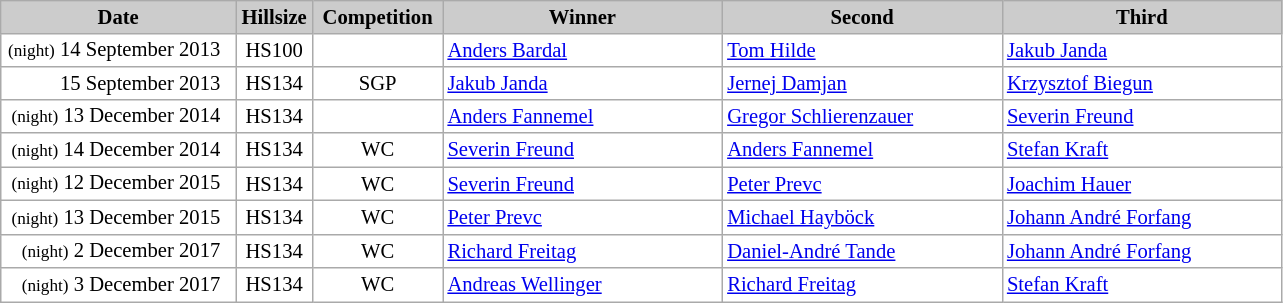<table class="wikitable plainrowheaders" style="background:#fff; font-size:86%; line-height:15px; border:grey solid 1px; border-collapse:collapse;">
<tr style="background:#ccc; text-align:center;">
<th style="background:#ccc;" width="150">Date</th>
<th style="background:#ccc;" width="45">Hillsize</th>
<th style="background:#ccc;" width="80">Competition</th>
<th style="background:#ccc;" width="180">Winner</th>
<th style="background:#ccc;" width="180">Second</th>
<th style="background:#ccc;" width="180">Third</th>
</tr>
<tr>
<td align=right><small>(night)</small> 14 September 2013  </td>
<td align=center>HS100</td>
<td align=center></td>
<td> <a href='#'>Anders Bardal</a></td>
<td> <a href='#'>Tom Hilde</a></td>
<td> <a href='#'>Jakub Janda</a></td>
</tr>
<tr>
<td align=right>15 September 2013  </td>
<td align=center>HS134</td>
<td align=center>SGP</td>
<td> <a href='#'>Jakub Janda</a></td>
<td> <a href='#'>Jernej Damjan</a></td>
<td> <a href='#'>Krzysztof Biegun</a></td>
</tr>
<tr>
<td align=right><small>(night)</small> 13 December 2014  </td>
<td align=center>HS134</td>
<td align=center></td>
<td> <a href='#'>Anders Fannemel</a></td>
<td> <a href='#'>Gregor Schlierenzauer</a></td>
<td> <a href='#'>Severin Freund</a></td>
</tr>
<tr>
<td align=right><small>(night)</small> 14 December 2014  </td>
<td align=center>HS134</td>
<td align=center>WC</td>
<td> <a href='#'>Severin Freund</a></td>
<td> <a href='#'>Anders Fannemel</a></td>
<td> <a href='#'>Stefan Kraft</a></td>
</tr>
<tr>
<td align=right><small>(night)</small> 12 December 2015  </td>
<td align=center>HS134</td>
<td align=center>WC</td>
<td> <a href='#'>Severin Freund</a></td>
<td> <a href='#'>Peter Prevc</a></td>
<td> <a href='#'>Joachim Hauer</a></td>
</tr>
<tr>
<td align=right><small>(night)</small> 13 December 2015  </td>
<td align=center>HS134</td>
<td align=center>WC</td>
<td> <a href='#'>Peter Prevc</a></td>
<td> <a href='#'>Michael Hayböck</a></td>
<td> <a href='#'>Johann André Forfang</a></td>
</tr>
<tr>
<td align=right><small>(night)</small> 2 December 2017  </td>
<td align=center>HS134</td>
<td align=center>WC</td>
<td> <a href='#'>Richard Freitag</a></td>
<td> <a href='#'>Daniel-André Tande</a></td>
<td> <a href='#'>Johann André Forfang</a></td>
</tr>
<tr>
<td align=right><small>(night)</small> 3 December 2017  </td>
<td align=center>HS134</td>
<td align=center>WC</td>
<td> <a href='#'>Andreas Wellinger</a></td>
<td> <a href='#'>Richard Freitag</a></td>
<td> <a href='#'>Stefan Kraft</a></td>
</tr>
</table>
